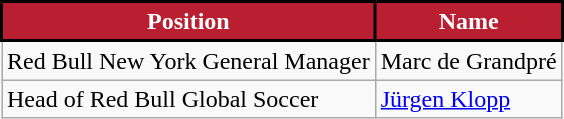<table class="wikitable sortable">
<tr>
<th style="background:#B91F31; color:#FFFFFF; border:2px solid #000000;" scope="col">Position</th>
<th style="background:#B91F31; color:#FFFFFF; border:2px solid #000000;" scope="col">Name</th>
</tr>
<tr>
<td>Red Bull New York General Manager</td>
<td> Marc de Grandpré</td>
</tr>
<tr>
<td>Head of Red Bull Global Soccer</td>
<td> <a href='#'>Jürgen Klopp</a></td>
</tr>
</table>
